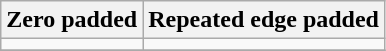<table class="wikitable">
<tr>
<th>Zero padded</th>
<th>Repeated edge padded</th>
</tr>
<tr>
<td></td>
<td></td>
</tr>
<tr>
</tr>
</table>
